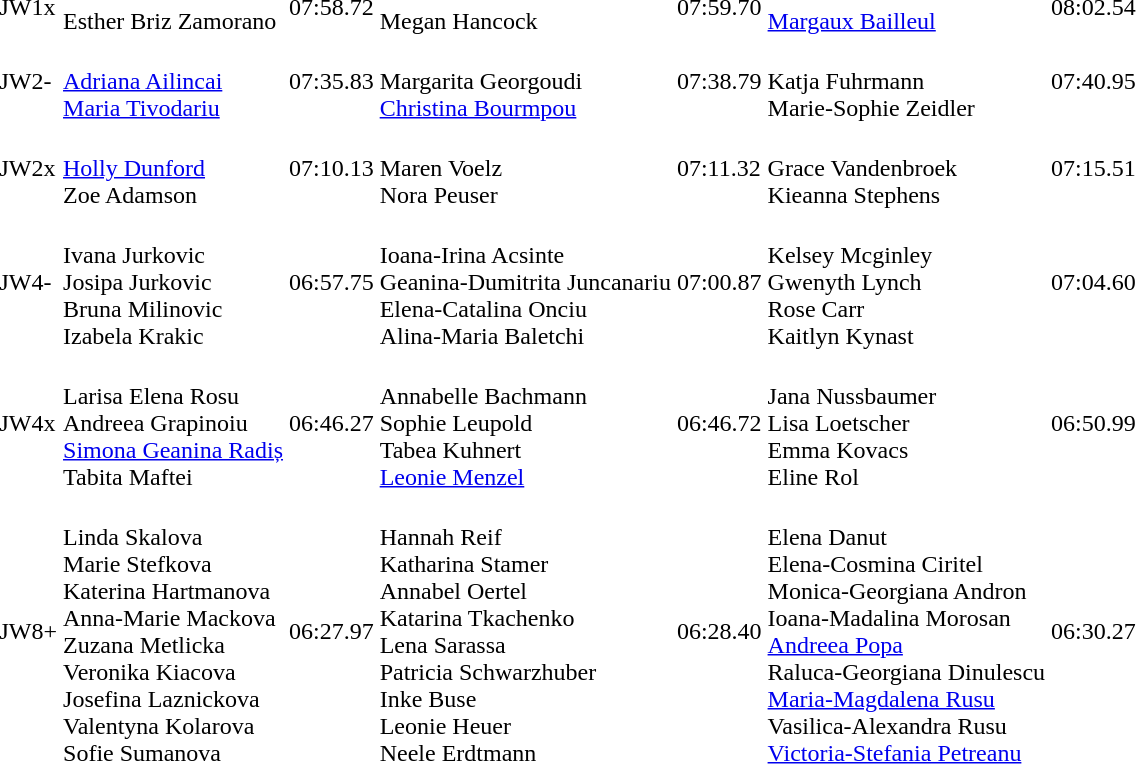<table>
<tr>
<td>JW1x</td>
<td><br>Esther Briz Zamorano</td>
<td>07:58.72</td>
<td><br>Megan Hancock</td>
<td>07:59.70</td>
<td><br><a href='#'>Margaux Bailleul</a></td>
<td>08:02.54</td>
</tr>
<tr>
<td>JW2-</td>
<td><br><a href='#'>Adriana Ailincai</a><br><a href='#'>Maria Tivodariu</a></td>
<td>07:35.83</td>
<td><br>Margarita Georgoudi<br><a href='#'>Christina Bourmpou</a></td>
<td>07:38.79</td>
<td><br>Katja Fuhrmann<br>Marie-Sophie Zeidler</td>
<td>07:40.95</td>
</tr>
<tr>
<td>JW2x</td>
<td><br><a href='#'>Holly Dunford</a><br>Zoe Adamson</td>
<td>07:10.13</td>
<td><br>Maren Voelz<br>Nora Peuser</td>
<td>07:11.32</td>
<td><br>Grace Vandenbroek<br>Kieanna Stephens</td>
<td>07:15.51</td>
</tr>
<tr>
<td>JW4-</td>
<td><br>Ivana Jurkovic<br>Josipa Jurkovic<br>Bruna Milinovic<br>Izabela Krakic</td>
<td>06:57.75</td>
<td><br>Ioana-Irina Acsinte<br>Geanina-Dumitrita Juncanariu<br>Elena-Catalina Onciu<br>Alina-Maria Baletchi</td>
<td>07:00.87</td>
<td><br>Kelsey Mcginley<br>Gwenyth Lynch<br>Rose Carr<br>Kaitlyn Kynast</td>
<td>07:04.60</td>
</tr>
<tr>
<td>JW4x</td>
<td><br>Larisa Elena Rosu<br>Andreea Grapinoiu<br><a href='#'>Simona Geanina Radiș</a><br>Tabita Maftei</td>
<td>06:46.27</td>
<td><br>Annabelle Bachmann<br>Sophie Leupold<br>Tabea Kuhnert<br><a href='#'>Leonie Menzel</a></td>
<td>06:46.72</td>
<td><br>Jana Nussbaumer<br>Lisa Loetscher<br>Emma Kovacs<br>Eline Rol</td>
<td>06:50.99</td>
</tr>
<tr>
<td>JW8+</td>
<td><br>Linda Skalova<br>Marie Stefkova<br>Katerina Hartmanova<br>Anna-Marie Mackova<br>Zuzana Metlicka<br>Veronika Kiacova<br>Josefina Laznickova<br>Valentyna Kolarova<br>Sofie Sumanova</td>
<td>06:27.97</td>
<td><br>Hannah Reif<br>Katharina Stamer<br>Annabel Oertel<br>Katarina Tkachenko<br>Lena Sarassa<br>Patricia Schwarzhuber<br>Inke Buse<br>Leonie Heuer<br>Neele Erdtmann</td>
<td>06:28.40</td>
<td><br>Elena Danut<br>Elena-Cosmina Ciritel<br>Monica-Georgiana Andron<br>Ioana-Madalina Morosan<br><a href='#'>Andreea Popa</a><br>Raluca-Georgiana Dinulescu<br><a href='#'>Maria-Magdalena Rusu</a><br>Vasilica-Alexandra Rusu<br><a href='#'>Victoria-Stefania Petreanu</a></td>
<td>06:30.27</td>
</tr>
</table>
